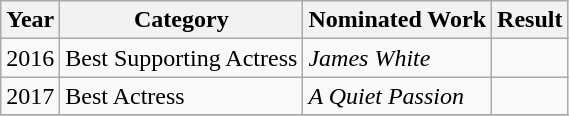<table class="wikitable">
<tr>
<th>Year</th>
<th>Category</th>
<th>Nominated Work</th>
<th>Result</th>
</tr>
<tr>
<td>2016</td>
<td>Best Supporting Actress</td>
<td><em>James White</em></td>
<td></td>
</tr>
<tr>
<td>2017</td>
<td>Best Actress</td>
<td><em>A Quiet Passion</em></td>
<td></td>
</tr>
<tr>
</tr>
</table>
